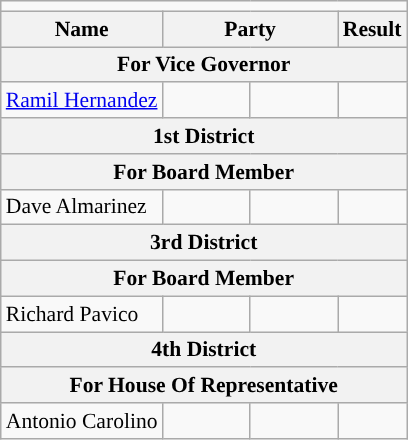<table class="wikitable" style="font-size:90%">
<tr>
<td colspan="5" style="color:inherit;background:"></td>
</tr>
<tr>
<th !width=150px>Name</th>
<th colspan=2 width=110px>Party</th>
<th>Result</th>
</tr>
<tr>
<th colspan="5">For Vice Governor</th>
</tr>
<tr>
<td><a href='#'>Ramil Hernandez</a></td>
<td></td>
<td></td>
</tr>
<tr>
<th colspan="5">1st District</th>
</tr>
<tr>
<th colspan="5">For Board Member</th>
</tr>
<tr>
<td>Dave Almarinez</td>
<td></td>
<td></td>
</tr>
<tr>
<th colspan="5">3rd District</th>
</tr>
<tr>
<th colspan="5">For Board Member</th>
</tr>
<tr>
<td>Richard Pavico</td>
<td></td>
<td></td>
</tr>
<tr>
<th colspan="5">4th District</th>
</tr>
<tr>
<th colspan="5">For House Of Representative</th>
</tr>
<tr>
<td>Antonio Carolino</td>
<td></td>
<td></td>
</tr>
</table>
